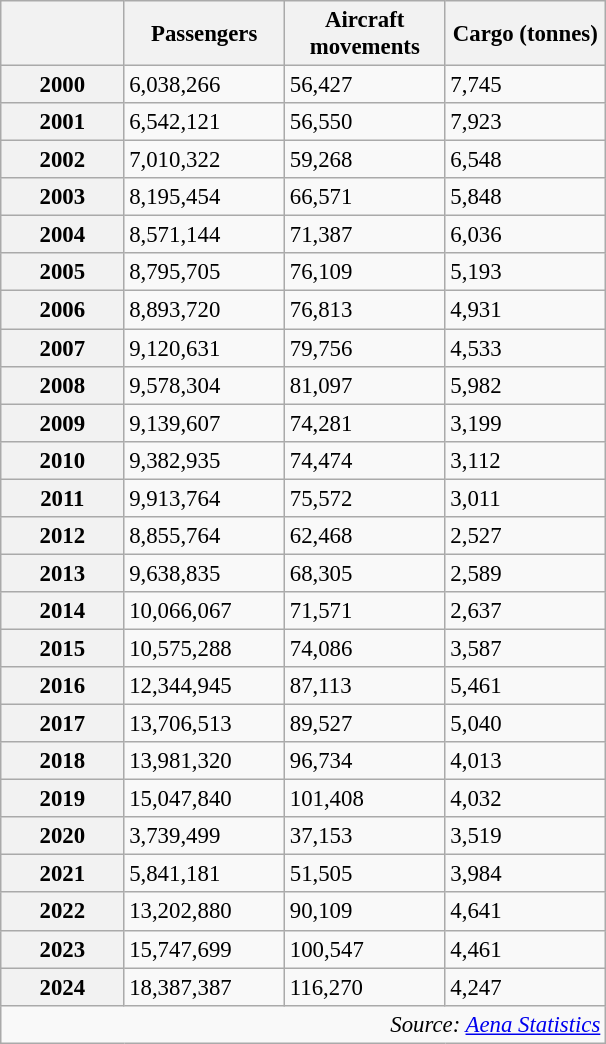<table class="wikitable sortable" style="font-size: 95%">
<tr>
<th style="width:75px"></th>
<th style="width:100px">Passengers</th>
<th style="width:100px">Aircraft movements</th>
<th style="width:100px">Cargo (tonnes)</th>
</tr>
<tr>
<th scope="row">2000</th>
<td>6,038,266</td>
<td>56,427</td>
<td>7,745</td>
</tr>
<tr>
<th scope="row">2001</th>
<td>6,542,121</td>
<td>56,550</td>
<td>7,923</td>
</tr>
<tr>
<th scope="row">2002</th>
<td>7,010,322</td>
<td>59,268</td>
<td>6,548</td>
</tr>
<tr>
<th scope="row">2003</th>
<td>8,195,454</td>
<td>66,571</td>
<td>5,848</td>
</tr>
<tr>
<th scope="row">2004</th>
<td>8,571,144</td>
<td>71,387</td>
<td>6,036</td>
</tr>
<tr>
<th scope="row">2005</th>
<td>8,795,705</td>
<td>76,109</td>
<td>5,193</td>
</tr>
<tr>
<th scope="row">2006</th>
<td>8,893,720</td>
<td>76,813</td>
<td>4,931</td>
</tr>
<tr>
<th scope="row">2007</th>
<td>9,120,631</td>
<td>79,756</td>
<td>4,533</td>
</tr>
<tr>
<th scope="row">2008</th>
<td>9,578,304</td>
<td>81,097</td>
<td>5,982</td>
</tr>
<tr>
<th scope="row">2009</th>
<td>9,139,607</td>
<td>74,281</td>
<td>3,199</td>
</tr>
<tr>
<th scope="row">2010</th>
<td>9,382,935</td>
<td>74,474</td>
<td>3,112</td>
</tr>
<tr>
<th scope="row">2011</th>
<td>9,913,764</td>
<td>75,572</td>
<td>3,011</td>
</tr>
<tr>
<th scope="row">2012</th>
<td>8,855,764</td>
<td>62,468</td>
<td>2,527</td>
</tr>
<tr>
<th scope="row">2013</th>
<td>9,638,835</td>
<td>68,305</td>
<td>2,589</td>
</tr>
<tr>
<th scope="row">2014</th>
<td>10,066,067</td>
<td>71,571</td>
<td>2,637</td>
</tr>
<tr>
<th scope="row">2015</th>
<td>10,575,288</td>
<td>74,086</td>
<td>3,587</td>
</tr>
<tr>
<th scope="row">2016</th>
<td>12,344,945</td>
<td>87,113</td>
<td>5,461</td>
</tr>
<tr>
<th scope="row">2017</th>
<td>13,706,513</td>
<td>89,527</td>
<td>5,040</td>
</tr>
<tr>
<th scope="row">2018</th>
<td>13,981,320</td>
<td>96,734</td>
<td>4,013</td>
</tr>
<tr>
<th scope="row">2019</th>
<td>15,047,840</td>
<td>101,408</td>
<td>4,032</td>
</tr>
<tr>
<th scope="row">2020</th>
<td>3,739,499</td>
<td>37,153</td>
<td>3,519</td>
</tr>
<tr>
<th scope="row">2021</th>
<td>5,841,181</td>
<td>51,505</td>
<td>3,984</td>
</tr>
<tr>
<th scope="row">2022</th>
<td>13,202,880</td>
<td>90,109</td>
<td>4,641</td>
</tr>
<tr>
<th scope="row">2023</th>
<td>15,747,699</td>
<td>100,547</td>
<td>4,461</td>
</tr>
<tr>
<th scope="row">2024</th>
<td>18,387,387</td>
<td>116,270</td>
<td>4,247</td>
</tr>
<tr>
<td colspan="4" style="text-align:right;"><em>Source: <a href='#'>Aena Statistics</a></em></td>
</tr>
</table>
